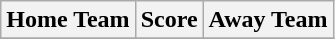<table class="wikitable" style="text-align: center">
<tr>
<th>Home Team</th>
<th>Score</th>
<th>Away Team</th>
</tr>
<tr>
</tr>
</table>
